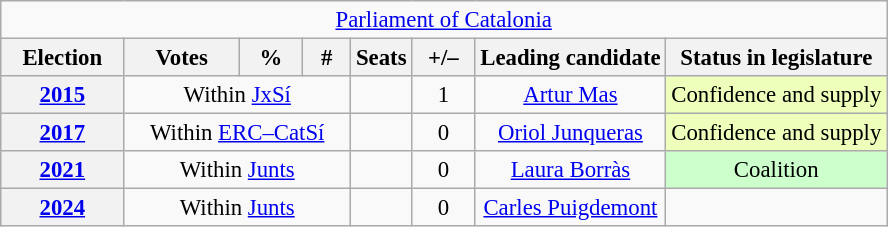<table class="wikitable" style="font-size:95%; text-align:center;">
<tr>
<td colspan="8" align="center"><a href='#'>Parliament of Catalonia</a></td>
</tr>
<tr>
<th width="75">Election</th>
<th width="70">Votes</th>
<th width="35">%</th>
<th width="25">#</th>
<th>Seats</th>
<th width="35">+/–</th>
<th>Leading candidate</th>
<th>Status in legislature</th>
</tr>
<tr>
<th><a href='#'>2015</a></th>
<td colspan="3">Within <a href='#'>JxSí</a></td>
<td></td>
<td>1</td>
<td><a href='#'>Artur Mas</a></td>
<td style="background:#efb;">Confidence and supply</td>
</tr>
<tr>
<th><a href='#'>2017</a></th>
<td colspan="3">Within <a href='#'>ERC–CatSí</a></td>
<td></td>
<td>0</td>
<td><a href='#'>Oriol Junqueras</a></td>
<td style="background:#efb;">Confidence and supply</td>
</tr>
<tr>
<th><a href='#'>2021</a></th>
<td colspan="3">Within <a href='#'>Junts</a></td>
<td></td>
<td>0</td>
<td><a href='#'>Laura Borràs</a></td>
<td style="background:#cfc;">Coalition </td>
</tr>
<tr>
<th><a href='#'>2024</a></th>
<td colspan="3">Within <a href='#'>Junts</a></td>
<td></td>
<td>0</td>
<td><a href='#'>Carles Puigdemont</a></td>
<td></td>
</tr>
</table>
